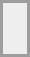<table border="0" cellpadding="4" cellspacing="4" style="margin:auto; border:2px solid #9d9d9d; background:#eee;">
<tr>
<td><br><div></div></td>
</tr>
</table>
